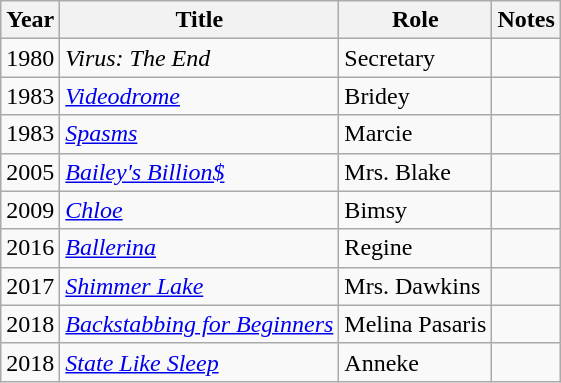<table class="wikitable sortable">
<tr>
<th>Year</th>
<th>Title</th>
<th>Role</th>
<th class="unsortable">Notes</th>
</tr>
<tr>
<td>1980</td>
<td><em>Virus: The End</em></td>
<td>Secretary</td>
<td></td>
</tr>
<tr>
<td>1983</td>
<td><em><a href='#'>Videodrome</a></em></td>
<td>Bridey</td>
<td></td>
</tr>
<tr>
<td>1983</td>
<td><em><a href='#'>Spasms</a></em></td>
<td>Marcie</td>
<td></td>
</tr>
<tr>
<td>2005</td>
<td><em><a href='#'>Bailey's Billion$</a></em></td>
<td>Mrs. Blake</td>
<td></td>
</tr>
<tr>
<td>2009</td>
<td><a href='#'><em>Chloe</em></a></td>
<td>Bimsy</td>
<td></td>
</tr>
<tr>
<td>2016</td>
<td><a href='#'><em>Ballerina</em></a></td>
<td>Regine</td>
<td></td>
</tr>
<tr>
<td>2017</td>
<td><em><a href='#'>Shimmer Lake</a></em></td>
<td>Mrs. Dawkins</td>
<td></td>
</tr>
<tr>
<td>2018</td>
<td><em><a href='#'>Backstabbing for Beginners</a></em></td>
<td>Melina Pasaris</td>
<td></td>
</tr>
<tr>
<td>2018</td>
<td><em><a href='#'>State Like Sleep</a></em></td>
<td>Anneke</td>
<td></td>
</tr>
</table>
